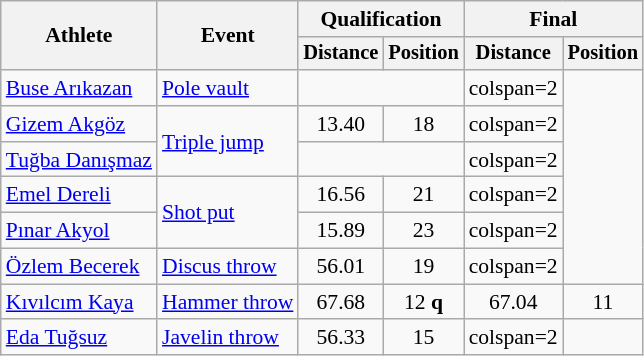<table class="wikitable" style="font-size:90%">
<tr>
<th rowspan="2">Athlete</th>
<th rowspan="2">Event</th>
<th colspan="2">Qualification</th>
<th colspan="2">Final</th>
</tr>
<tr style="font-size:95%">
<th>Distance</th>
<th>Position</th>
<th>Distance</th>
<th>Position</th>
</tr>
<tr align="center">
<td align="left"><a href='#'>Buse Arıkazan</a></td>
<td align="left"><a href='#'>Pole vault</a></td>
<td colspan=2></td>
<td>colspan=2 </td>
</tr>
<tr align="center">
<td align="left"><a href='#'>Gizem Akgöz</a></td>
<td align="left" rowspan="2"><a href='#'>Triple jump</a></td>
<td>13.40</td>
<td>18</td>
<td>colspan=2 </td>
</tr>
<tr align="center">
<td align="left"><a href='#'>Tuğba Danışmaz</a></td>
<td colspan=2></td>
<td>colspan=2 </td>
</tr>
<tr align="center">
<td align="left"><a href='#'>Emel Dereli</a></td>
<td align="left" rowspan="2"><a href='#'>Shot put</a></td>
<td>16.56</td>
<td>21</td>
<td>colspan=2 </td>
</tr>
<tr align="center">
<td align="left"><a href='#'>Pınar Akyol</a></td>
<td>15.89</td>
<td>23</td>
<td>colspan=2 </td>
</tr>
<tr align="center">
<td align="left"><a href='#'>Özlem Becerek</a></td>
<td align="left"><a href='#'>Discus throw</a></td>
<td>56.01</td>
<td>19</td>
<td>colspan=2 </td>
</tr>
<tr align="center">
<td align="left"><a href='#'>Kıvılcım Kaya</a></td>
<td align="left"><a href='#'>Hammer throw</a></td>
<td>67.68</td>
<td>12 <strong>q</strong></td>
<td>67.04</td>
<td>11</td>
</tr>
<tr align="center">
<td align="left"><a href='#'>Eda Tuğsuz</a></td>
<td align="left"><a href='#'>Javelin throw</a></td>
<td>56.33</td>
<td>15</td>
<td>colspan=2 </td>
</tr>
</table>
